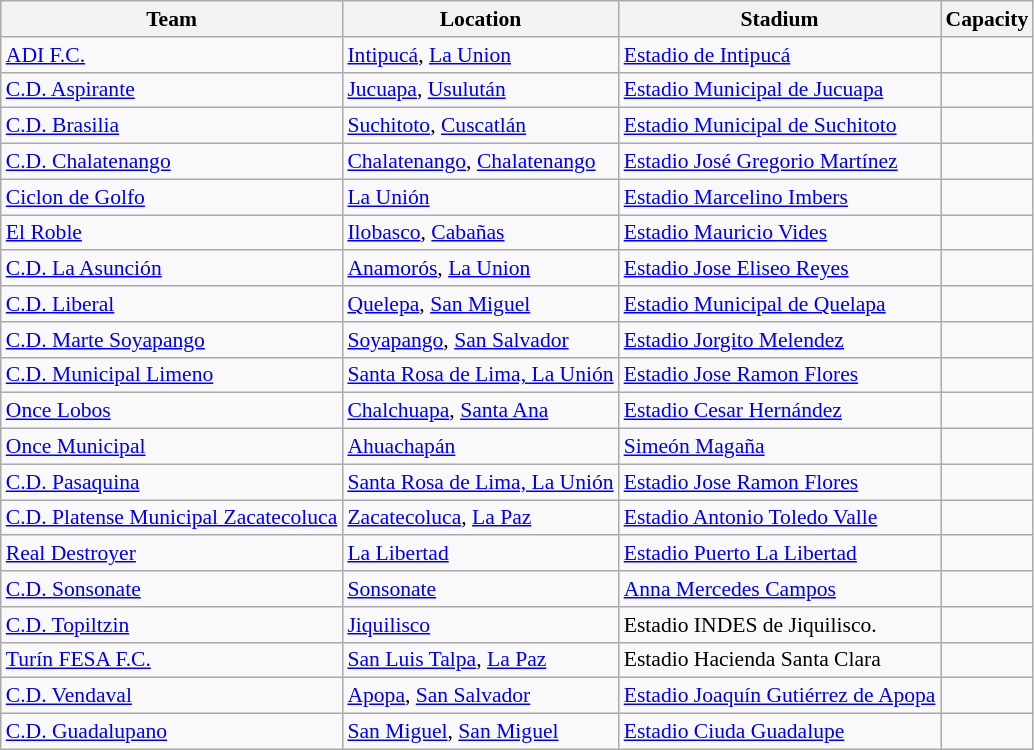<table class="wikitable" border="1" style="font-size:90%;">
<tr>
<th>Team</th>
<th>Location</th>
<th>Stadium</th>
<th>Capacity</th>
</tr>
<tr>
<td><a href='#'>ADI F.C.</a></td>
<td><a href='#'>Intipucá</a>, <a href='#'>La Union</a></td>
<td><a href='#'>Estadio de Intipucá</a></td>
<td style="text-align:center;"></td>
</tr>
<tr>
<td><a href='#'>C.D. Aspirante</a></td>
<td><a href='#'>Jucuapa</a>, <a href='#'>Usulután</a></td>
<td><a href='#'>Estadio Municipal de Jucuapa</a></td>
<td style="text-align:center;"></td>
</tr>
<tr>
<td><a href='#'>C.D. Brasilia</a></td>
<td><a href='#'>Suchitoto</a>, <a href='#'>Cuscatlán</a></td>
<td><a href='#'>Estadio Municipal de Suchitoto</a></td>
<td style="text-align:center;"></td>
</tr>
<tr>
<td><a href='#'>C.D. Chalatenango</a></td>
<td><a href='#'>Chalatenango</a>, <a href='#'>Chalatenango</a></td>
<td><a href='#'>Estadio José Gregorio Martínez</a></td>
<td style="text-align:center;"></td>
</tr>
<tr>
<td><a href='#'>Ciclon de Golfo</a></td>
<td><a href='#'>La Unión</a></td>
<td><a href='#'>Estadio Marcelino Imbers</a></td>
<td style="text-align:center;"></td>
</tr>
<tr>
<td><a href='#'>El Roble</a></td>
<td><a href='#'>Ilobasco</a>, <a href='#'>Cabañas</a></td>
<td><a href='#'>Estadio Mauricio Vides</a></td>
<td style="text-align:center;"></td>
</tr>
<tr>
<td><a href='#'>C.D. La Asunción</a></td>
<td><a href='#'>Anamorós</a>, <a href='#'>La Union</a></td>
<td><a href='#'>Estadio Jose Eliseo Reyes</a></td>
<td style="text-align:center;"></td>
</tr>
<tr>
<td><a href='#'>C.D. Liberal</a></td>
<td><a href='#'>Quelepa</a>, <a href='#'>San Miguel</a></td>
<td><a href='#'>Estadio Municipal de Quelapa</a></td>
<td style="text-align:center;"></td>
</tr>
<tr>
<td><a href='#'>C.D. Marte Soyapango</a></td>
<td><a href='#'>Soyapango</a>, <a href='#'>San Salvador</a></td>
<td><a href='#'>Estadio Jorgito Melendez</a></td>
<td style="text-align:center;"></td>
</tr>
<tr>
<td><a href='#'>C.D. Municipal Limeno</a></td>
<td><a href='#'>Santa Rosa de Lima, La Unión</a></td>
<td><a href='#'>Estadio Jose Ramon Flores</a></td>
<td style="text-align:center;"></td>
</tr>
<tr>
<td><a href='#'>Once Lobos</a></td>
<td><a href='#'>Chalchuapa</a>, <a href='#'>Santa Ana</a></td>
<td><a href='#'>Estadio Cesar Hernández</a></td>
<td style="text-align:center;"></td>
</tr>
<tr>
<td><a href='#'>Once Municipal</a></td>
<td><a href='#'>Ahuachapán</a></td>
<td><a href='#'>Simeón Magaña</a></td>
<td style="text-align:center;"></td>
</tr>
<tr>
<td><a href='#'>C.D. Pasaquina</a></td>
<td><a href='#'>Santa Rosa de Lima, La Unión</a></td>
<td><a href='#'>Estadio Jose Ramon Flores</a></td>
<td style="text-align:center;"></td>
</tr>
<tr>
<td><a href='#'>C.D. Platense Municipal Zacatecoluca</a></td>
<td><a href='#'>Zacatecoluca</a>, <a href='#'>La Paz</a></td>
<td><a href='#'>Estadio Antonio Toledo Valle</a></td>
<td style="text-align:center;"></td>
</tr>
<tr>
<td><a href='#'>Real Destroyer</a></td>
<td><a href='#'>La Libertad</a></td>
<td><a href='#'>Estadio Puerto La Libertad</a></td>
<td style="text-align:center;"></td>
</tr>
<tr>
<td><a href='#'>C.D. Sonsonate</a></td>
<td><a href='#'>Sonsonate</a></td>
<td><a href='#'>Anna Mercedes Campos</a></td>
<td style="text-align:center;"></td>
</tr>
<tr>
<td><a href='#'>C.D. Topiltzin</a></td>
<td><a href='#'>Jiquilisco</a></td>
<td>Estadio INDES de Jiquilisco.</td>
<td style="text-align:center;"></td>
</tr>
<tr>
<td><a href='#'>Turín FESA F.C.</a></td>
<td><a href='#'>San Luis Talpa</a>, <a href='#'>La Paz</a></td>
<td>Estadio Hacienda Santa Clara</td>
<td style="text-align:center;"></td>
</tr>
<tr>
<td><a href='#'>C.D. Vendaval</a></td>
<td><a href='#'>Apopa</a>, <a href='#'>San Salvador</a></td>
<td><a href='#'>Estadio Joaquín Gutiérrez de Apopa</a></td>
<td style="text-align:center;"></td>
</tr>
<tr>
<td><a href='#'>C.D. Guadalupano</a></td>
<td><a href='#'>San Miguel</a>, <a href='#'>San Miguel</a></td>
<td><a href='#'>Estadio Ciuda Guadalupe</a></td>
<td style="text-align:center;"></td>
</tr>
</table>
